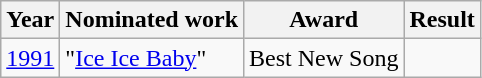<table class="wikitable">
<tr>
<th>Year</th>
<th>Nominated work</th>
<th>Award</th>
<th>Result</th>
</tr>
<tr>
<td align=center><a href='#'>1991</a></td>
<td>"<a href='#'>Ice Ice Baby</a>"</td>
<td>Best New Song</td>
<td></td>
</tr>
</table>
